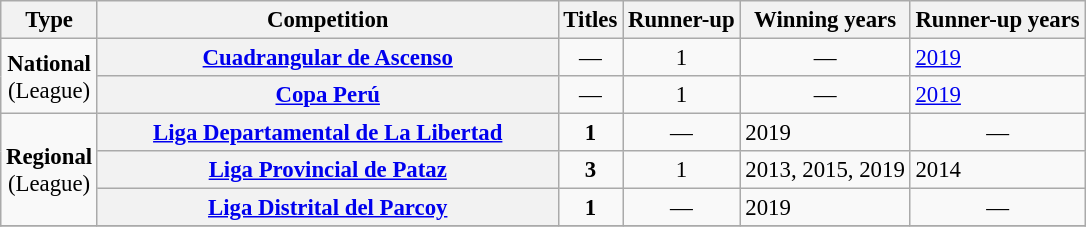<table class="wikitable plainrowheaders" style="font-size:95%; text-align:center;">
<tr>
<th>Type</th>
<th width=300px>Competition</th>
<th>Titles</th>
<th>Runner-up</th>
<th>Winning years</th>
<th>Runner-up years</th>
</tr>
<tr>
<td rowspan="2"><strong>National</strong><br>(League)</td>
<th scope="col"><a href='#'>Cuadrangular de Ascenso</a></th>
<td style="text-align:center;">—</td>
<td>1</td>
<td style="text-align:center;">—</td>
<td align="left"><a href='#'>2019</a></td>
</tr>
<tr>
<th scope=col><a href='#'>Copa Perú</a></th>
<td style="text-align:center;">—</td>
<td>1</td>
<td style="text-align:center;">—</td>
<td align="left"><a href='#'>2019</a></td>
</tr>
<tr>
<td rowspan=3><strong>Regional</strong><br>(League)</td>
<th scope=col><a href='#'>Liga Departamental de La Libertad</a></th>
<td><strong>1</strong></td>
<td style="text-align:center;">—</td>
<td align="left">2019</td>
<td style="text-align:center;">—</td>
</tr>
<tr>
<th scope=col><a href='#'>Liga Provincial de Pataz</a></th>
<td><strong>3</strong></td>
<td>1</td>
<td align="left">2013, 2015, 2019</td>
<td align="left">2014</td>
</tr>
<tr>
<th scope=col><a href='#'>Liga Distrital del Parcoy</a></th>
<td><strong>1</strong></td>
<td style="text-align:center;">—</td>
<td align="left">2019</td>
<td style="text-align:center;">—</td>
</tr>
<tr>
</tr>
</table>
